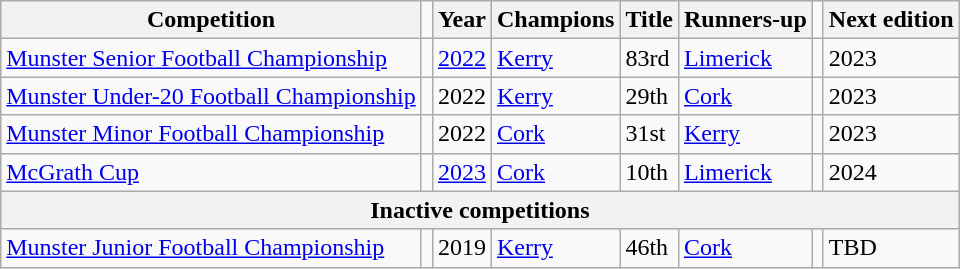<table class="wikitable sortable">
<tr>
<th>Competition</th>
<td></td>
<th>Year</th>
<th>Champions</th>
<th>Title</th>
<th>Runners-up</th>
<td></td>
<th>Next edition</th>
</tr>
<tr>
<td><a href='#'>Munster Senior Football Championship</a></td>
<td></td>
<td><a href='#'>2022</a></td>
<td> <a href='#'>Kerry</a></td>
<td>83rd</td>
<td> <a href='#'>Limerick</a></td>
<td></td>
<td>2023</td>
</tr>
<tr>
<td><a href='#'>Munster Under-20 Football Championship</a></td>
<td></td>
<td>2022</td>
<td> <a href='#'>Kerry</a></td>
<td>29th</td>
<td> <a href='#'>Cork</a></td>
<td></td>
<td>2023</td>
</tr>
<tr>
<td><a href='#'>Munster Minor Football Championship</a></td>
<td></td>
<td>2022</td>
<td> <a href='#'>Cork</a></td>
<td>31st</td>
<td> <a href='#'>Kerry</a></td>
<td></td>
<td>2023</td>
</tr>
<tr>
<td><a href='#'>McGrath Cup</a></td>
<td></td>
<td><a href='#'>2023</a></td>
<td> <a href='#'>Cork</a></td>
<td>10th</td>
<td> <a href='#'>Limerick</a></td>
<td></td>
<td>2024</td>
</tr>
<tr>
<th colspan="8">Inactive competitions</th>
</tr>
<tr>
<td><a href='#'>Munster Junior Football Championship</a></td>
<td></td>
<td>2019</td>
<td> <a href='#'>Kerry</a></td>
<td>46th</td>
<td> <a href='#'>Cork</a></td>
<td></td>
<td>TBD</td>
</tr>
</table>
